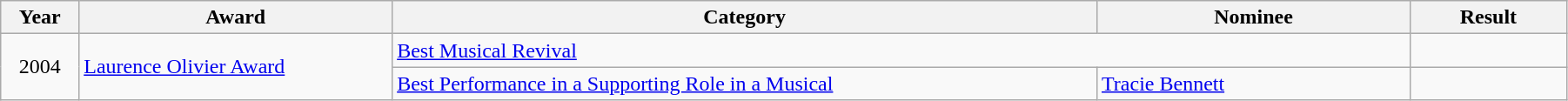<table class="wikitable" width="95%">
<tr>
<th width="5%">Year</th>
<th width="20%">Award</th>
<th width="45%">Category</th>
<th width="20%">Nominee</th>
<th width="10%">Result</th>
</tr>
<tr>
<td rowspan="2" align="center">2004</td>
<td rowspan="2"><a href='#'>Laurence Olivier Award</a></td>
<td colspan="2"><a href='#'>Best Musical Revival</a></td>
<td></td>
</tr>
<tr>
<td><a href='#'>Best Performance in a Supporting Role in a Musical</a></td>
<td><a href='#'>Tracie Bennett</a></td>
<td></td>
</tr>
</table>
